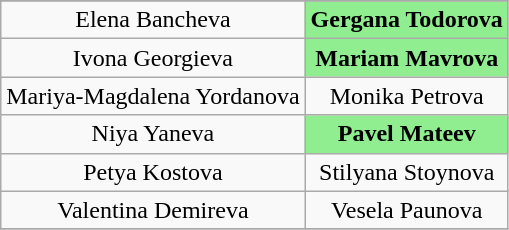<table class="collapsible wikitable" style="text-align:center;">
<tr>
</tr>
<tr>
<td>Elena Bancheva</td>
<td style="font-weight:bold; background:#90EE90;">Gergana Todorova</td>
</tr>
<tr>
<td>Ivona Georgieva</td>
<td style="font-weight:bold; background:#90EE90;">Mariam Mavrova</td>
</tr>
<tr>
<td>Mariya-Magdalena Yordanova</td>
<td>Monika Petrova</td>
</tr>
<tr>
<td>Niya Yaneva</td>
<td style="font-weight:bold; background:#90EE90;">Pavel Mateev</td>
</tr>
<tr>
<td>Petya Kostova</td>
<td>Stilyana Stoynova</td>
</tr>
<tr>
<td>Valentina Demireva</td>
<td>Vesela Paunova</td>
</tr>
<tr>
</tr>
</table>
